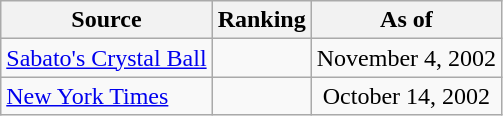<table class="wikitable" style="text-align:center">
<tr>
<th>Source</th>
<th>Ranking</th>
<th>As of</th>
</tr>
<tr>
<td align=left><a href='#'>Sabato's Crystal Ball</a></td>
<td></td>
<td>November 4, 2002</td>
</tr>
<tr>
<td align=left><a href='#'>New York Times</a></td>
<td></td>
<td>October 14, 2002</td>
</tr>
</table>
